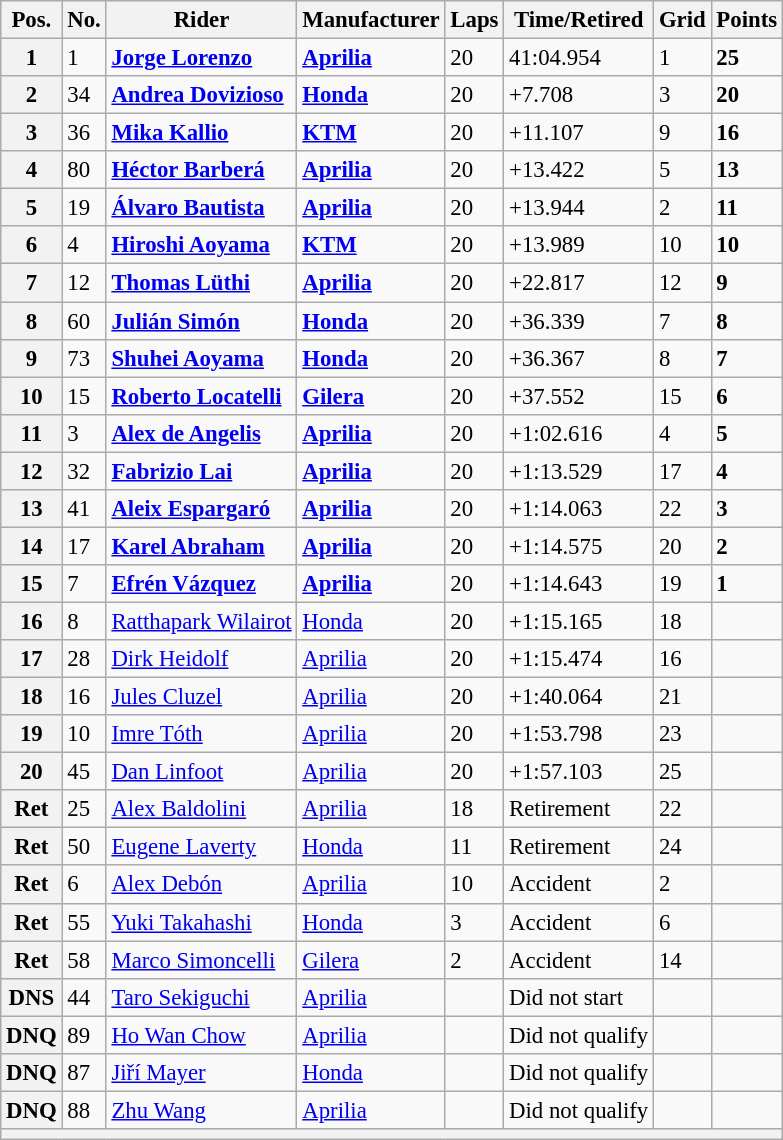<table class="wikitable" style="font-size: 95%;">
<tr>
<th>Pos.</th>
<th>No.</th>
<th>Rider</th>
<th>Manufacturer</th>
<th>Laps</th>
<th>Time/Retired</th>
<th>Grid</th>
<th>Points</th>
</tr>
<tr>
<th>1</th>
<td>1</td>
<td> <strong><a href='#'>Jorge Lorenzo</a></strong></td>
<td><strong><a href='#'>Aprilia</a></strong></td>
<td>20</td>
<td>41:04.954</td>
<td>1</td>
<td><strong>25</strong></td>
</tr>
<tr>
<th>2</th>
<td>34</td>
<td> <strong><a href='#'>Andrea Dovizioso</a></strong></td>
<td><strong><a href='#'>Honda</a></strong></td>
<td>20</td>
<td>+7.708</td>
<td>3</td>
<td><strong>20</strong></td>
</tr>
<tr>
<th>3</th>
<td>36</td>
<td> <strong><a href='#'>Mika Kallio</a></strong></td>
<td><strong><a href='#'>KTM</a></strong></td>
<td>20</td>
<td>+11.107</td>
<td>9</td>
<td><strong>16</strong></td>
</tr>
<tr>
<th>4</th>
<td>80</td>
<td> <strong><a href='#'>Héctor Barberá</a></strong></td>
<td><strong><a href='#'>Aprilia</a></strong></td>
<td>20</td>
<td>+13.422</td>
<td>5</td>
<td><strong>13</strong></td>
</tr>
<tr>
<th>5</th>
<td>19</td>
<td> <strong><a href='#'>Álvaro Bautista</a></strong></td>
<td><strong><a href='#'>Aprilia</a></strong></td>
<td>20</td>
<td>+13.944</td>
<td>2</td>
<td><strong>11</strong></td>
</tr>
<tr>
<th>6</th>
<td>4</td>
<td> <strong><a href='#'>Hiroshi Aoyama</a></strong></td>
<td><strong><a href='#'>KTM</a></strong></td>
<td>20</td>
<td>+13.989</td>
<td>10</td>
<td><strong>10</strong></td>
</tr>
<tr>
<th>7</th>
<td>12</td>
<td> <strong><a href='#'>Thomas Lüthi</a></strong></td>
<td><strong><a href='#'>Aprilia</a></strong></td>
<td>20</td>
<td>+22.817</td>
<td>12</td>
<td><strong>9</strong></td>
</tr>
<tr>
<th>8</th>
<td>60</td>
<td> <strong><a href='#'>Julián Simón</a></strong></td>
<td><strong><a href='#'>Honda</a></strong></td>
<td>20</td>
<td>+36.339</td>
<td>7</td>
<td><strong>8</strong></td>
</tr>
<tr>
<th>9</th>
<td>73</td>
<td> <strong><a href='#'>Shuhei Aoyama</a></strong></td>
<td><strong><a href='#'>Honda</a></strong></td>
<td>20</td>
<td>+36.367</td>
<td>8</td>
<td><strong>7</strong></td>
</tr>
<tr>
<th>10</th>
<td>15</td>
<td> <strong><a href='#'>Roberto Locatelli</a></strong></td>
<td><strong><a href='#'>Gilera</a></strong></td>
<td>20</td>
<td>+37.552</td>
<td>15</td>
<td><strong>6</strong></td>
</tr>
<tr>
<th>11</th>
<td>3</td>
<td> <strong><a href='#'>Alex de Angelis</a></strong></td>
<td><strong><a href='#'>Aprilia</a></strong></td>
<td>20</td>
<td>+1:02.616</td>
<td>4</td>
<td><strong>5</strong></td>
</tr>
<tr>
<th>12</th>
<td>32</td>
<td> <strong><a href='#'>Fabrizio Lai</a></strong></td>
<td><strong><a href='#'>Aprilia</a></strong></td>
<td>20</td>
<td>+1:13.529</td>
<td>17</td>
<td><strong>4</strong></td>
</tr>
<tr>
<th>13</th>
<td>41</td>
<td> <strong><a href='#'>Aleix Espargaró</a></strong></td>
<td><strong><a href='#'>Aprilia</a></strong></td>
<td>20</td>
<td>+1:14.063</td>
<td>22</td>
<td><strong>3</strong></td>
</tr>
<tr>
<th>14</th>
<td>17</td>
<td> <strong><a href='#'>Karel Abraham</a></strong></td>
<td><strong><a href='#'>Aprilia</a></strong></td>
<td>20</td>
<td>+1:14.575</td>
<td>20</td>
<td><strong>2</strong></td>
</tr>
<tr>
<th>15</th>
<td>7</td>
<td> <strong><a href='#'>Efrén Vázquez</a></strong></td>
<td><strong><a href='#'>Aprilia</a></strong></td>
<td>20</td>
<td>+1:14.643</td>
<td>19</td>
<td><strong>1</strong></td>
</tr>
<tr>
<th>16</th>
<td>8</td>
<td> <a href='#'>Ratthapark Wilairot</a></td>
<td><a href='#'>Honda</a></td>
<td>20</td>
<td>+1:15.165</td>
<td>18</td>
<td></td>
</tr>
<tr>
<th>17</th>
<td>28</td>
<td> <a href='#'>Dirk Heidolf</a></td>
<td><a href='#'>Aprilia</a></td>
<td>20</td>
<td>+1:15.474</td>
<td>16</td>
<td></td>
</tr>
<tr>
<th>18</th>
<td>16</td>
<td> <a href='#'>Jules Cluzel</a></td>
<td><a href='#'>Aprilia</a></td>
<td>20</td>
<td>+1:40.064</td>
<td>21</td>
<td></td>
</tr>
<tr>
<th>19</th>
<td>10</td>
<td> <a href='#'>Imre Tóth</a></td>
<td><a href='#'>Aprilia</a></td>
<td>20</td>
<td>+1:53.798</td>
<td>23</td>
<td></td>
</tr>
<tr>
<th>20</th>
<td>45</td>
<td> <a href='#'>Dan Linfoot</a></td>
<td><a href='#'>Aprilia</a></td>
<td>20</td>
<td>+1:57.103</td>
<td>25</td>
<td></td>
</tr>
<tr>
<th>Ret</th>
<td>25</td>
<td> <a href='#'>Alex Baldolini</a></td>
<td><a href='#'>Aprilia</a></td>
<td>18</td>
<td>Retirement</td>
<td>22</td>
<td></td>
</tr>
<tr>
<th>Ret</th>
<td>50</td>
<td> <a href='#'>Eugene Laverty</a></td>
<td><a href='#'>Honda</a></td>
<td>11</td>
<td>Retirement</td>
<td>24</td>
<td></td>
</tr>
<tr>
<th>Ret</th>
<td>6</td>
<td> <a href='#'>Alex Debón</a></td>
<td><a href='#'>Aprilia</a></td>
<td>10</td>
<td>Accident</td>
<td>2</td>
<td></td>
</tr>
<tr>
<th>Ret</th>
<td>55</td>
<td> <a href='#'>Yuki Takahashi</a></td>
<td><a href='#'>Honda</a></td>
<td>3</td>
<td>Accident</td>
<td>6</td>
<td></td>
</tr>
<tr>
<th>Ret</th>
<td>58</td>
<td> <a href='#'>Marco Simoncelli</a></td>
<td><a href='#'>Gilera</a></td>
<td>2</td>
<td>Accident</td>
<td>14</td>
<td></td>
</tr>
<tr>
<th>DNS</th>
<td>44</td>
<td> <a href='#'>Taro Sekiguchi</a></td>
<td><a href='#'>Aprilia</a></td>
<td></td>
<td>Did not start</td>
<td></td>
<td></td>
</tr>
<tr>
<th>DNQ</th>
<td>89</td>
<td> <a href='#'>Ho Wan Chow</a></td>
<td><a href='#'>Aprilia</a></td>
<td></td>
<td>Did not qualify</td>
<td></td>
<td></td>
</tr>
<tr>
<th>DNQ</th>
<td>87</td>
<td> <a href='#'>Jiří Mayer</a></td>
<td><a href='#'>Honda</a></td>
<td></td>
<td>Did not qualify</td>
<td></td>
<td></td>
</tr>
<tr>
<th>DNQ</th>
<td>88</td>
<td> <a href='#'>Zhu Wang</a></td>
<td><a href='#'>Aprilia</a></td>
<td></td>
<td>Did not qualify</td>
<td></td>
<td></td>
</tr>
<tr>
<th colspan=8></th>
</tr>
</table>
